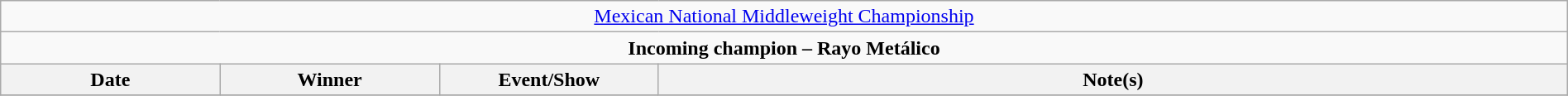<table class="wikitable" style="text-align:center; width:100%;">
<tr>
<td colspan="4" style="text-align: center;"><a href='#'>Mexican National Middleweight Championship</a></td>
</tr>
<tr>
<td colspan="4" style="text-align: center;"><strong>Incoming champion – Rayo Metálico</strong></td>
</tr>
<tr>
<th width=14%>Date</th>
<th width=14%>Winner</th>
<th width=14%>Event/Show</th>
<th width=58%>Note(s)</th>
</tr>
<tr>
</tr>
</table>
